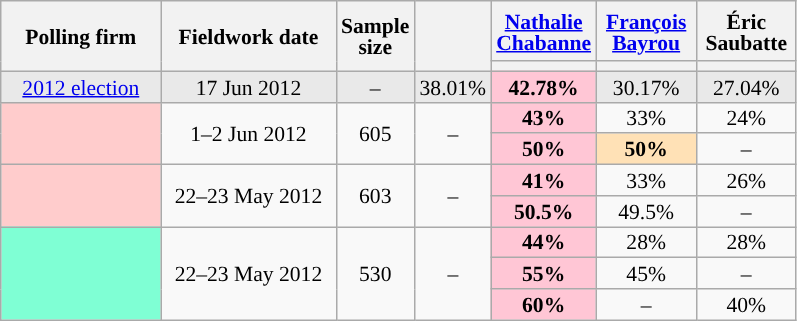<table class="wikitable sortable" style="text-align:center;font-size:90%;line-height:14px;">
<tr style="height:40px;">
<th style="width:100px;" rowspan="2">Polling firm</th>
<th style="width:110px;" rowspan="2">Fieldwork date</th>
<th style="width:35px;" rowspan="2">Sample<br>size</th>
<th style="width:30px;" rowspan="2"></th>
<th class="unsortable" style="width:60px;"><a href='#'>Nathalie Chabanne</a><br></th>
<th class="unsortable" style="width:60px;"><a href='#'>François Bayrou</a><br></th>
<th class="unsortable" style="width:60px;">Éric Saubatte<br></th>
</tr>
<tr>
<th style="background:"></th>
<th style="background:"></th>
<th style="background:"></th>
</tr>
<tr style="background:#E9E9E9;">
<td><a href='#'>2012 election</a></td>
<td data-sort-value="2012-06-17">17 Jun 2012</td>
<td>–</td>
<td>38.01%</td>
<td style="background:#FFC6D5;"><strong>42.78%</strong></td>
<td>30.17%</td>
<td>27.04%</td>
</tr>
<tr>
<td rowspan="2" style="background:#FFCCCC;"></td>
<td rowspan="2" data-sort-value="2012-06-02">1–2 Jun 2012</td>
<td rowspan="2">605</td>
<td rowspan="2">–</td>
<td style="background:#FFC6D5;"><strong>43%</strong></td>
<td>33%</td>
<td>24%</td>
</tr>
<tr>
<td style="background:#FFC6D5;"><strong>50%</strong></td>
<td style="background:#FFE1B6;"><strong>50%</strong></td>
<td>–</td>
</tr>
<tr>
<td rowspan="2" style="background:#FFCCCC;"></td>
<td rowspan="2" data-sort-value="2012-05-23">22–23 May 2012</td>
<td rowspan="2">603</td>
<td rowspan="2">–</td>
<td style="background:#FFC6D5;"><strong>41%</strong></td>
<td>33%</td>
<td>26%</td>
</tr>
<tr>
<td style="background:#FFC6D5;"><strong>50.5%</strong></td>
<td>49.5%</td>
<td>–</td>
</tr>
<tr>
<td rowspan="3" style="background:aquamarine;"></td>
<td rowspan="3" data-sort-value="2012-05-23">22–23 May 2012</td>
<td rowspan="3">530</td>
<td rowspan="3">–</td>
<td style="background:#FFC6D5;"><strong>44%</strong></td>
<td>28%</td>
<td>28%</td>
</tr>
<tr>
<td style="background:#FFC6D5;"><strong>55%</strong></td>
<td>45%</td>
<td>–</td>
</tr>
<tr>
<td style="background:#FFC6D5;"><strong>60%</strong></td>
<td>–</td>
<td>40%</td>
</tr>
</table>
